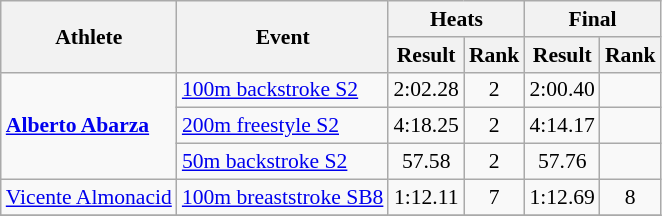<table class=wikitable style="font-size:90%">
<tr>
<th rowspan="2">Athlete</th>
<th rowspan="2">Event</th>
<th colspan="2">Heats</th>
<th colspan="2">Final</th>
</tr>
<tr>
<th>Result</th>
<th>Rank</th>
<th>Result</th>
<th>Rank</th>
</tr>
<tr align=center>
<td rowspan=3 align=left><strong><a href='#'>Alberto Abarza</a></strong></td>
<td align=left><a href='#'>100m backstroke S2</a></td>
<td>2:02.28</td>
<td>2</td>
<td>2:00.40</td>
<td></td>
</tr>
<tr align=center>
<td align=left><a href='#'>200m freestyle S2</a></td>
<td>4:18.25</td>
<td>2</td>
<td>4:14.17</td>
<td></td>
</tr>
<tr align=center>
<td align=left><a href='#'>50m backstroke S2</a></td>
<td>57.58</td>
<td>2</td>
<td>57.76</td>
<td></td>
</tr>
<tr align=center>
<td align=left><a href='#'>Vicente Almonacid</a></td>
<td align=left><a href='#'>100m breaststroke SB8</a></td>
<td>1:12.11</td>
<td>7</td>
<td>1:12.69</td>
<td>8</td>
</tr>
<tr>
</tr>
</table>
